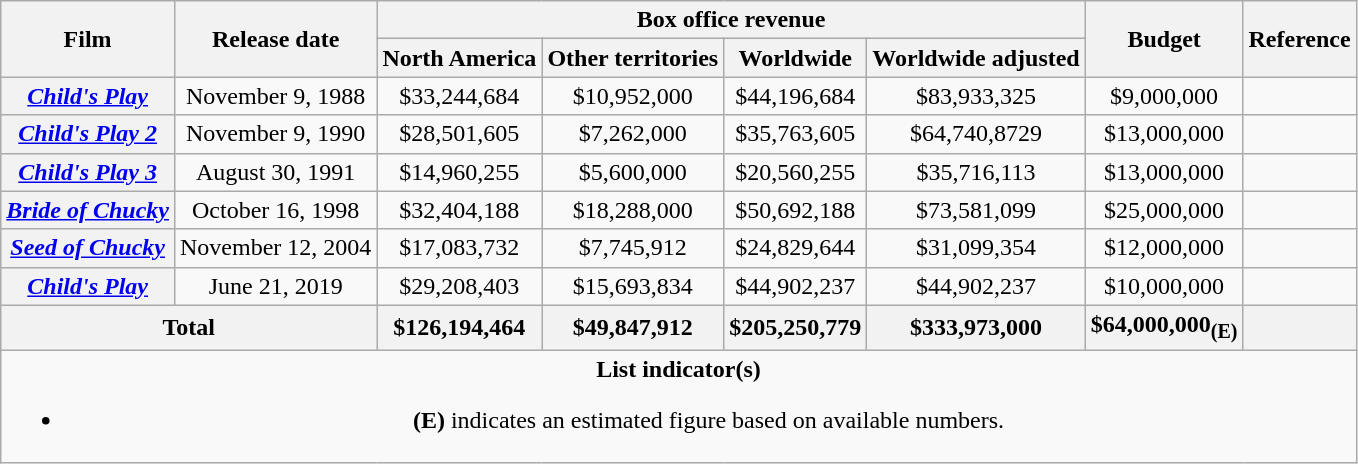<table class="wikitable plainrowheaders" style="text-align:center;">
<tr>
<th rowspan="2"><strong>Film</strong></th>
<th rowspan="2"><strong>Release date</strong></th>
<th colspan="4"><strong>Box office revenue</strong></th>
<th rowspan="2"><strong>Budget</strong></th>
<th rowspan="2"><strong>Reference</strong></th>
</tr>
<tr style="text-align:center;">
<th><strong>North America</strong></th>
<th><strong>Other territories</strong></th>
<th><strong>Worldwide</strong></th>
<th><strong>Worldwide adjusted</strong></th>
</tr>
<tr>
<th scope="row"><em><a href='#'>Child's Play</a></em></th>
<td>November 9, 1988</td>
<td>$33,244,684</td>
<td>$10,952,000</td>
<td>$44,196,684</td>
<td>$83,933,325</td>
<td style="text-align:center;">$9,000,000</td>
<td style="text-align:center;"></td>
</tr>
<tr>
<th scope="row"><em><a href='#'>Child's Play 2</a></em></th>
<td>November 9, 1990</td>
<td>$28,501,605</td>
<td>$7,262,000</td>
<td>$35,763,605</td>
<td>$64,740,8729</td>
<td style="text-align:center;">$13,000,000</td>
<td style="text-align:center;"></td>
</tr>
<tr>
<th scope="row"><em><a href='#'>Child's Play 3</a></em></th>
<td>August 30, 1991</td>
<td>$14,960,255</td>
<td>$5,600,000</td>
<td>$20,560,255</td>
<td>$35,716,113</td>
<td style="text-align:center;">$13,000,000</td>
<td style="text-align:center;"></td>
</tr>
<tr>
<th scope="row"><em><a href='#'>Bride of Chucky</a></em></th>
<td>October 16, 1998</td>
<td>$32,404,188</td>
<td>$18,288,000</td>
<td>$50,692,188</td>
<td>$73,581,099</td>
<td style="text-align:center;">$25,000,000</td>
<td style="text-align:center;"></td>
</tr>
<tr>
<th scope="row"><em><a href='#'>Seed of Chucky</a></em></th>
<td>November 12, 2004</td>
<td>$17,083,732</td>
<td>$7,745,912</td>
<td>$24,829,644</td>
<td>$31,099,354</td>
<td style="text-align:center;">$12,000,000</td>
<td style="text-align:center;"></td>
</tr>
<tr>
<th scope="row"><em><a href='#'>Child's Play</a></em></th>
<td>June 21, 2019</td>
<td>$29,208,403</td>
<td>$15,693,834</td>
<td>$44,902,237</td>
<td>$44,902,237</td>
<td style="text-align:center;">$10,000,000</td>
<td style="text-align:center;"></td>
</tr>
<tr>
<th colspan="2">Total</th>
<th>$126,194,464</th>
<th>$49,847,912</th>
<th>$205,250,779</th>
<th>$333,973,000</th>
<th colspan="1">$64,000,000<sub><strong>(E)</strong></sub></th>
<th></th>
</tr>
<tr>
<td colspan="9"><strong>List indicator(s)</strong><br><ul><li><strong>(E)</strong> indicates an estimated figure based on available numbers.</li></ul></td>
</tr>
</table>
